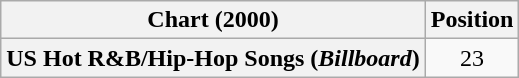<table class="wikitable plainrowheaders" style="text-align:center">
<tr>
<th>Chart (2000)</th>
<th>Position</th>
</tr>
<tr>
<th scope="row">US Hot R&B/Hip-Hop Songs (<em>Billboard</em>)</th>
<td>23</td>
</tr>
</table>
